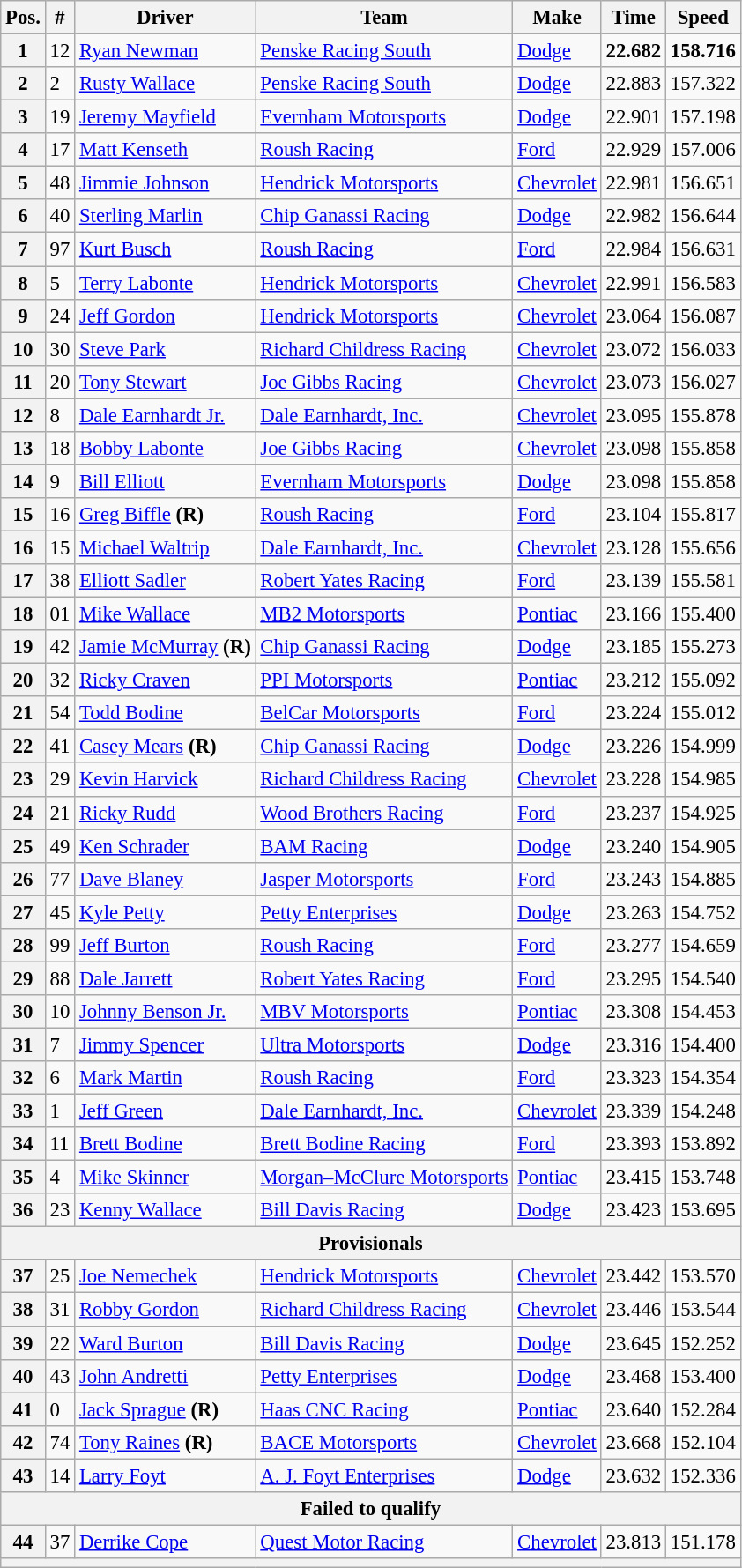<table class="wikitable" style="font-size:95%">
<tr>
<th>Pos.</th>
<th>#</th>
<th>Driver</th>
<th>Team</th>
<th>Make</th>
<th>Time</th>
<th>Speed</th>
</tr>
<tr>
<th>1</th>
<td>12</td>
<td><a href='#'>Ryan Newman</a></td>
<td><a href='#'>Penske Racing South</a></td>
<td><a href='#'>Dodge</a></td>
<td><strong>22.682</strong></td>
<td><strong>158.716</strong></td>
</tr>
<tr>
<th>2</th>
<td>2</td>
<td><a href='#'>Rusty Wallace</a></td>
<td><a href='#'>Penske Racing South</a></td>
<td><a href='#'>Dodge</a></td>
<td>22.883</td>
<td>157.322</td>
</tr>
<tr>
<th>3</th>
<td>19</td>
<td><a href='#'>Jeremy Mayfield</a></td>
<td><a href='#'>Evernham Motorsports</a></td>
<td><a href='#'>Dodge</a></td>
<td>22.901</td>
<td>157.198</td>
</tr>
<tr>
<th>4</th>
<td>17</td>
<td><a href='#'>Matt Kenseth</a></td>
<td><a href='#'>Roush Racing</a></td>
<td><a href='#'>Ford</a></td>
<td>22.929</td>
<td>157.006</td>
</tr>
<tr>
<th>5</th>
<td>48</td>
<td><a href='#'>Jimmie Johnson</a></td>
<td><a href='#'>Hendrick Motorsports</a></td>
<td><a href='#'>Chevrolet</a></td>
<td>22.981</td>
<td>156.651</td>
</tr>
<tr>
<th>6</th>
<td>40</td>
<td><a href='#'>Sterling Marlin</a></td>
<td><a href='#'>Chip Ganassi Racing</a></td>
<td><a href='#'>Dodge</a></td>
<td>22.982</td>
<td>156.644</td>
</tr>
<tr>
<th>7</th>
<td>97</td>
<td><a href='#'>Kurt Busch</a></td>
<td><a href='#'>Roush Racing</a></td>
<td><a href='#'>Ford</a></td>
<td>22.984</td>
<td>156.631</td>
</tr>
<tr>
<th>8</th>
<td>5</td>
<td><a href='#'>Terry Labonte</a></td>
<td><a href='#'>Hendrick Motorsports</a></td>
<td><a href='#'>Chevrolet</a></td>
<td>22.991</td>
<td>156.583</td>
</tr>
<tr>
<th>9</th>
<td>24</td>
<td><a href='#'>Jeff Gordon</a></td>
<td><a href='#'>Hendrick Motorsports</a></td>
<td><a href='#'>Chevrolet</a></td>
<td>23.064</td>
<td>156.087</td>
</tr>
<tr>
<th>10</th>
<td>30</td>
<td><a href='#'>Steve Park</a></td>
<td><a href='#'>Richard Childress Racing</a></td>
<td><a href='#'>Chevrolet</a></td>
<td>23.072</td>
<td>156.033</td>
</tr>
<tr>
<th>11</th>
<td>20</td>
<td><a href='#'>Tony Stewart</a></td>
<td><a href='#'>Joe Gibbs Racing</a></td>
<td><a href='#'>Chevrolet</a></td>
<td>23.073</td>
<td>156.027</td>
</tr>
<tr>
<th>12</th>
<td>8</td>
<td><a href='#'>Dale Earnhardt Jr.</a></td>
<td><a href='#'>Dale Earnhardt, Inc.</a></td>
<td><a href='#'>Chevrolet</a></td>
<td>23.095</td>
<td>155.878</td>
</tr>
<tr>
<th>13</th>
<td>18</td>
<td><a href='#'>Bobby Labonte</a></td>
<td><a href='#'>Joe Gibbs Racing</a></td>
<td><a href='#'>Chevrolet</a></td>
<td>23.098</td>
<td>155.858</td>
</tr>
<tr>
<th>14</th>
<td>9</td>
<td><a href='#'>Bill Elliott</a></td>
<td><a href='#'>Evernham Motorsports</a></td>
<td><a href='#'>Dodge</a></td>
<td>23.098</td>
<td>155.858</td>
</tr>
<tr>
<th>15</th>
<td>16</td>
<td><a href='#'>Greg Biffle</a> <strong>(R)</strong></td>
<td><a href='#'>Roush Racing</a></td>
<td><a href='#'>Ford</a></td>
<td>23.104</td>
<td>155.817</td>
</tr>
<tr>
<th>16</th>
<td>15</td>
<td><a href='#'>Michael Waltrip</a></td>
<td><a href='#'>Dale Earnhardt, Inc.</a></td>
<td><a href='#'>Chevrolet</a></td>
<td>23.128</td>
<td>155.656</td>
</tr>
<tr>
<th>17</th>
<td>38</td>
<td><a href='#'>Elliott Sadler</a></td>
<td><a href='#'>Robert Yates Racing</a></td>
<td><a href='#'>Ford</a></td>
<td>23.139</td>
<td>155.581</td>
</tr>
<tr>
<th>18</th>
<td>01</td>
<td><a href='#'>Mike Wallace</a></td>
<td><a href='#'>MB2 Motorsports</a></td>
<td><a href='#'>Pontiac</a></td>
<td>23.166</td>
<td>155.400</td>
</tr>
<tr>
<th>19</th>
<td>42</td>
<td><a href='#'>Jamie McMurray</a> <strong>(R)</strong></td>
<td><a href='#'>Chip Ganassi Racing</a></td>
<td><a href='#'>Dodge</a></td>
<td>23.185</td>
<td>155.273</td>
</tr>
<tr>
<th>20</th>
<td>32</td>
<td><a href='#'>Ricky Craven</a></td>
<td><a href='#'>PPI Motorsports</a></td>
<td><a href='#'>Pontiac</a></td>
<td>23.212</td>
<td>155.092</td>
</tr>
<tr>
<th>21</th>
<td>54</td>
<td><a href='#'>Todd Bodine</a></td>
<td><a href='#'>BelCar Motorsports</a></td>
<td><a href='#'>Ford</a></td>
<td>23.224</td>
<td>155.012</td>
</tr>
<tr>
<th>22</th>
<td>41</td>
<td><a href='#'>Casey Mears</a> <strong>(R)</strong></td>
<td><a href='#'>Chip Ganassi Racing</a></td>
<td><a href='#'>Dodge</a></td>
<td>23.226</td>
<td>154.999</td>
</tr>
<tr>
<th>23</th>
<td>29</td>
<td><a href='#'>Kevin Harvick</a></td>
<td><a href='#'>Richard Childress Racing</a></td>
<td><a href='#'>Chevrolet</a></td>
<td>23.228</td>
<td>154.985</td>
</tr>
<tr>
<th>24</th>
<td>21</td>
<td><a href='#'>Ricky Rudd</a></td>
<td><a href='#'>Wood Brothers Racing</a></td>
<td><a href='#'>Ford</a></td>
<td>23.237</td>
<td>154.925</td>
</tr>
<tr>
<th>25</th>
<td>49</td>
<td><a href='#'>Ken Schrader</a></td>
<td><a href='#'>BAM Racing</a></td>
<td><a href='#'>Dodge</a></td>
<td>23.240</td>
<td>154.905</td>
</tr>
<tr>
<th>26</th>
<td>77</td>
<td><a href='#'>Dave Blaney</a></td>
<td><a href='#'>Jasper Motorsports</a></td>
<td><a href='#'>Ford</a></td>
<td>23.243</td>
<td>154.885</td>
</tr>
<tr>
<th>27</th>
<td>45</td>
<td><a href='#'>Kyle Petty</a></td>
<td><a href='#'>Petty Enterprises</a></td>
<td><a href='#'>Dodge</a></td>
<td>23.263</td>
<td>154.752</td>
</tr>
<tr>
<th>28</th>
<td>99</td>
<td><a href='#'>Jeff Burton</a></td>
<td><a href='#'>Roush Racing</a></td>
<td><a href='#'>Ford</a></td>
<td>23.277</td>
<td>154.659</td>
</tr>
<tr>
<th>29</th>
<td>88</td>
<td><a href='#'>Dale Jarrett</a></td>
<td><a href='#'>Robert Yates Racing</a></td>
<td><a href='#'>Ford</a></td>
<td>23.295</td>
<td>154.540</td>
</tr>
<tr>
<th>30</th>
<td>10</td>
<td><a href='#'>Johnny Benson Jr.</a></td>
<td><a href='#'>MBV Motorsports</a></td>
<td><a href='#'>Pontiac</a></td>
<td>23.308</td>
<td>154.453</td>
</tr>
<tr>
<th>31</th>
<td>7</td>
<td><a href='#'>Jimmy Spencer</a></td>
<td><a href='#'>Ultra Motorsports</a></td>
<td><a href='#'>Dodge</a></td>
<td>23.316</td>
<td>154.400</td>
</tr>
<tr>
<th>32</th>
<td>6</td>
<td><a href='#'>Mark Martin</a></td>
<td><a href='#'>Roush Racing</a></td>
<td><a href='#'>Ford</a></td>
<td>23.323</td>
<td>154.354</td>
</tr>
<tr>
<th>33</th>
<td>1</td>
<td><a href='#'>Jeff Green</a></td>
<td><a href='#'>Dale Earnhardt, Inc.</a></td>
<td><a href='#'>Chevrolet</a></td>
<td>23.339</td>
<td>154.248</td>
</tr>
<tr>
<th>34</th>
<td>11</td>
<td><a href='#'>Brett Bodine</a></td>
<td><a href='#'>Brett Bodine Racing</a></td>
<td><a href='#'>Ford</a></td>
<td>23.393</td>
<td>153.892</td>
</tr>
<tr>
<th>35</th>
<td>4</td>
<td><a href='#'>Mike Skinner</a></td>
<td><a href='#'>Morgan–McClure Motorsports</a></td>
<td><a href='#'>Pontiac</a></td>
<td>23.415</td>
<td>153.748</td>
</tr>
<tr>
<th>36</th>
<td>23</td>
<td><a href='#'>Kenny Wallace</a></td>
<td><a href='#'>Bill Davis Racing</a></td>
<td><a href='#'>Dodge</a></td>
<td>23.423</td>
<td>153.695</td>
</tr>
<tr>
<th colspan="7">Provisionals</th>
</tr>
<tr>
<th>37</th>
<td>25</td>
<td><a href='#'>Joe Nemechek</a></td>
<td><a href='#'>Hendrick Motorsports</a></td>
<td><a href='#'>Chevrolet</a></td>
<td>23.442</td>
<td>153.570</td>
</tr>
<tr>
<th>38</th>
<td>31</td>
<td><a href='#'>Robby Gordon</a></td>
<td><a href='#'>Richard Childress Racing</a></td>
<td><a href='#'>Chevrolet</a></td>
<td>23.446</td>
<td>153.544</td>
</tr>
<tr>
<th>39</th>
<td>22</td>
<td><a href='#'>Ward Burton</a></td>
<td><a href='#'>Bill Davis Racing</a></td>
<td><a href='#'>Dodge</a></td>
<td>23.645</td>
<td>152.252</td>
</tr>
<tr>
<th>40</th>
<td>43</td>
<td><a href='#'>John Andretti</a></td>
<td><a href='#'>Petty Enterprises</a></td>
<td><a href='#'>Dodge</a></td>
<td>23.468</td>
<td>153.400</td>
</tr>
<tr>
<th>41</th>
<td>0</td>
<td><a href='#'>Jack Sprague</a> <strong>(R)</strong></td>
<td><a href='#'>Haas CNC Racing</a></td>
<td><a href='#'>Pontiac</a></td>
<td>23.640</td>
<td>152.284</td>
</tr>
<tr>
<th>42</th>
<td>74</td>
<td><a href='#'>Tony Raines</a> <strong>(R)</strong></td>
<td><a href='#'>BACE Motorsports</a></td>
<td><a href='#'>Chevrolet</a></td>
<td>23.668</td>
<td>152.104</td>
</tr>
<tr>
<th>43</th>
<td>14</td>
<td><a href='#'>Larry Foyt</a></td>
<td><a href='#'>A. J. Foyt Enterprises</a></td>
<td><a href='#'>Dodge</a></td>
<td>23.632</td>
<td>152.336</td>
</tr>
<tr>
<th colspan="7">Failed to qualify</th>
</tr>
<tr>
<th>44</th>
<td>37</td>
<td><a href='#'>Derrike Cope</a></td>
<td><a href='#'>Quest Motor Racing</a></td>
<td><a href='#'>Chevrolet</a></td>
<td>23.813</td>
<td>151.178</td>
</tr>
<tr>
<th colspan="7"></th>
</tr>
</table>
